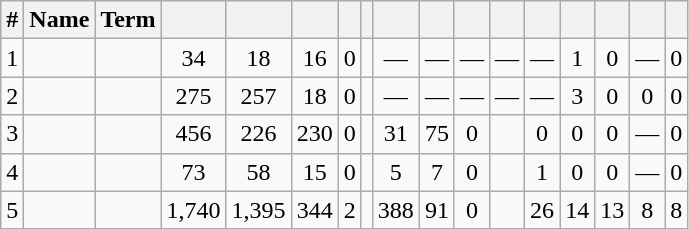<table class="wikitable sortable" style="text-align:center;">
<tr>
<th scope="col">#</th>
<th scope="col">Name</th>
<th scope="col">Term</th>
<th scope="col"></th>
<th scope="col"></th>
<th scope="col"></th>
<th scope="col"></th>
<th scope="col"></th>
<th scope="col"></th>
<th scope="col"></th>
<th scope="col"></th>
<th scope="col"></th>
<th scope="col"></th>
<th scope="col"></th>
<th scope="col"></th>
<th scope="col"></th>
<th scope="col"></th>
</tr>
<tr>
<td scope="row">1</td>
<td></td>
<td></td>
<td>34</td>
<td>18</td>
<td>16</td>
<td>0</td>
<td></td>
<td>—</td>
<td>—</td>
<td>—</td>
<td>—</td>
<td>—</td>
<td>1</td>
<td>0</td>
<td>—</td>
<td>0</td>
</tr>
<tr>
<td scope="row">2</td>
<td></td>
<td></td>
<td>275</td>
<td>257</td>
<td>18</td>
<td>0</td>
<td></td>
<td>—</td>
<td>—</td>
<td>—</td>
<td>—</td>
<td>—</td>
<td>3</td>
<td>0</td>
<td>0</td>
<td>0</td>
</tr>
<tr>
<td scope="row">3</td>
<td></td>
<td></td>
<td>456</td>
<td>226</td>
<td>230</td>
<td>0</td>
<td></td>
<td>31</td>
<td>75</td>
<td>0</td>
<td></td>
<td>0</td>
<td>0</td>
<td>0</td>
<td>—</td>
<td>0</td>
</tr>
<tr>
<td scope="row">4</td>
<td></td>
<td></td>
<td>73</td>
<td>58</td>
<td>15</td>
<td>0</td>
<td></td>
<td>5</td>
<td>7</td>
<td>0</td>
<td></td>
<td>1</td>
<td>0</td>
<td>0</td>
<td>—</td>
<td>0</td>
</tr>
<tr>
<td scope="row">5</td>
<td></td>
<td></td>
<td>1,740</td>
<td>1,395</td>
<td>344</td>
<td>2</td>
<td></td>
<td>388</td>
<td>91</td>
<td>0</td>
<td></td>
<td>26</td>
<td>14</td>
<td>13</td>
<td>8</td>
<td>8</td>
</tr>
</table>
